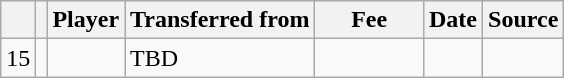<table class="wikitable plainrowheaders sortable">
<tr>
<th></th>
<th></th>
<th scope=col>Player</th>
<th>Transferred from</th>
<th !scope=col; style="width: 65px;">Fee</th>
<th scope=col>Date</th>
<th scope=col>Source</th>
</tr>
<tr>
<td align=center>15</td>
<td align=center></td>
<td></td>
<td>TBD</td>
<td></td>
<td></td>
<td></td>
</tr>
</table>
